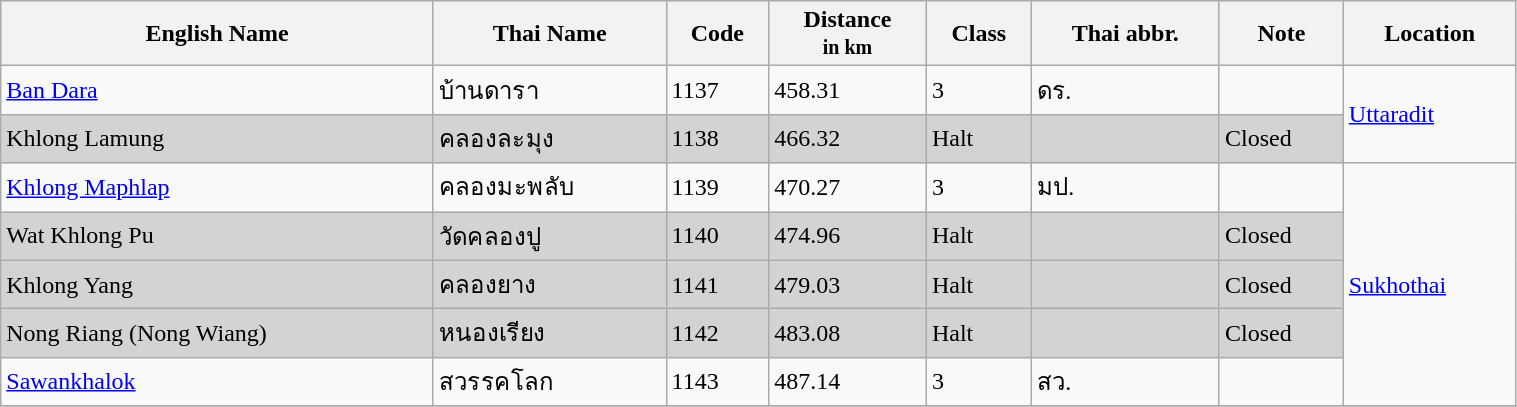<table class="wikitable" width=80%>
<tr>
<th>English Name</th>
<th>Thai Name</th>
<th>Code</th>
<th>Distance<br><small>in km</small></th>
<th>Class</th>
<th>Thai abbr.</th>
<th>Note</th>
<th>Location</th>
</tr>
<tr>
<td><a href='#'>Ban Dara</a></td>
<td>บ้านดารา</td>
<td>1137</td>
<td>458.31</td>
<td>3</td>
<td>ดร.</td>
<td></td>
<td rowspan="2"><a href='#'>Uttaradit</a></td>
</tr>
<tr>
<td bgcolor="lightgrey">Khlong Lamung</td>
<td bgcolor="lightgrey">คลองละมุง</td>
<td bgcolor="lightgrey">1138</td>
<td bgcolor="lightgrey">466.32</td>
<td bgcolor="lightgrey">Halt</td>
<td bgcolor="lightgrey"></td>
<td bgcolor="lightgrey">Closed</td>
</tr>
<tr>
<td><a href='#'>Khlong Maphlap</a></td>
<td>คลองมะพลับ</td>
<td>1139</td>
<td>470.27</td>
<td>3</td>
<td>มป.</td>
<td></td>
<td rowspan="5"><a href='#'>Sukhothai</a></td>
</tr>
<tr>
<td bgcolor="lightgrey">Wat Khlong Pu</td>
<td bgcolor="lightgrey">วัดคลองปู</td>
<td bgcolor="lightgrey">1140</td>
<td bgcolor="lightgrey">474.96</td>
<td bgcolor="lightgrey">Halt</td>
<td bgcolor="lightgrey"></td>
<td bgcolor="lightgrey">Closed</td>
</tr>
<tr>
<td bgcolor="lightgrey">Khlong Yang</td>
<td bgcolor="lightgrey">คลองยาง</td>
<td bgcolor="lightgrey">1141</td>
<td bgcolor="lightgrey">479.03</td>
<td bgcolor="lightgrey">Halt</td>
<td bgcolor="lightgrey"></td>
<td bgcolor="lightgrey">Closed</td>
</tr>
<tr>
<td bgcolor="lightgrey">Nong Riang (Nong Wiang)</td>
<td bgcolor="lightgrey">หนองเรียง</td>
<td bgcolor="lightgrey">1142</td>
<td bgcolor="lightgrey">483.08</td>
<td bgcolor="lightgrey">Halt</td>
<td bgcolor="lightgrey"></td>
<td bgcolor="lightgrey">Closed</td>
</tr>
<tr>
<td><a href='#'>Sawankhalok</a></td>
<td>สวรรคโลก</td>
<td>1143</td>
<td>487.14</td>
<td>3</td>
<td>สว.</td>
<td></td>
</tr>
<tr>
</tr>
</table>
